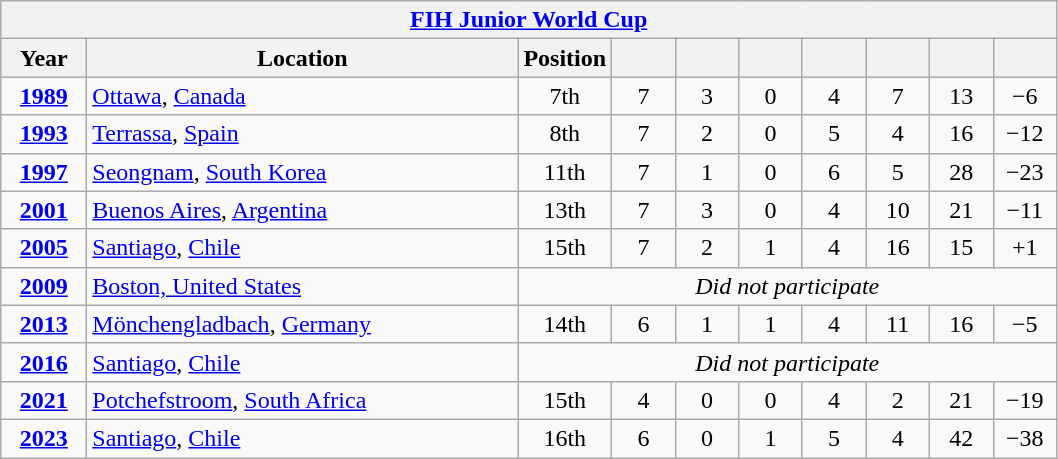<table class="wikitable" style="text-align: center;">
<tr>
<th colspan=11><a href='#'>FIH Junior World Cup</a></th>
</tr>
<tr>
<th style="width: 50px;">Year</th>
<th style="width: 280px;">Location</th>
<th style="width: 50px;">Position</th>
<th style="width: 35px;"></th>
<th style="width: 35px;"></th>
<th style="width: 35px;"></th>
<th style="width: 35px;"></th>
<th style="width: 35px;"></th>
<th style="width: 35px;"></th>
<th style="width: 35px;"></th>
</tr>
<tr>
<td><strong><a href='#'>1989</a></strong></td>
<td style="text-align: left;"> <a href='#'>Ottawa</a>, <a href='#'>Canada</a></td>
<td>7th</td>
<td>7</td>
<td>3</td>
<td>0</td>
<td>4</td>
<td>7</td>
<td>13</td>
<td>−6</td>
</tr>
<tr>
<td><strong><a href='#'>1993</a></strong></td>
<td style="text-align: left;"> <a href='#'>Terrassa</a>, <a href='#'>Spain</a></td>
<td>8th</td>
<td>7</td>
<td>2</td>
<td>0</td>
<td>5</td>
<td>4</td>
<td>16</td>
<td>−12</td>
</tr>
<tr>
<td><strong><a href='#'>1997</a></strong></td>
<td style="text-align: left;"> <a href='#'>Seongnam</a>, <a href='#'>South Korea</a></td>
<td>11th</td>
<td>7</td>
<td>1</td>
<td>0</td>
<td>6</td>
<td>5</td>
<td>28</td>
<td>−23</td>
</tr>
<tr>
<td><strong><a href='#'>2001</a></strong></td>
<td style="text-align: left;"> <a href='#'>Buenos Aires</a>, <a href='#'>Argentina</a></td>
<td>13th</td>
<td>7</td>
<td>3</td>
<td>0</td>
<td>4</td>
<td>10</td>
<td>21</td>
<td>−11</td>
</tr>
<tr>
<td><strong><a href='#'>2005</a></strong></td>
<td style="text-align: left;"> <a href='#'>Santiago</a>, <a href='#'>Chile</a></td>
<td>15th</td>
<td>7</td>
<td>2</td>
<td>1</td>
<td>4</td>
<td>16</td>
<td>15</td>
<td>+1</td>
</tr>
<tr>
<td><strong><a href='#'>2009</a></strong></td>
<td style="text-align: left;"> <a href='#'>Boston, United States</a></td>
<td colspan=9><em>Did not participate</em></td>
</tr>
<tr>
<td><strong><a href='#'>2013</a></strong></td>
<td style="text-align: left;"> <a href='#'>Mönchengladbach</a>, <a href='#'>Germany</a></td>
<td>14th</td>
<td>6</td>
<td>1</td>
<td>1</td>
<td>4</td>
<td>11</td>
<td>16</td>
<td>−5</td>
</tr>
<tr>
<td><strong><a href='#'>2016</a></strong></td>
<td style="text-align: left;"> <a href='#'>Santiago</a>, <a href='#'>Chile</a></td>
<td colspan=9><em>Did not participate</em></td>
</tr>
<tr>
<td><strong><a href='#'>2021</a></strong></td>
<td style="text-align: left;"> <a href='#'>Potchefstroom</a>, <a href='#'>South Africa</a></td>
<td>15th</td>
<td>4</td>
<td>0</td>
<td>0</td>
<td>4</td>
<td>2</td>
<td>21</td>
<td>−19</td>
</tr>
<tr>
<td><strong><a href='#'>2023</a></strong></td>
<td style="text-align: left;"> <a href='#'>Santiago</a>, <a href='#'>Chile</a></td>
<td>16th</td>
<td>6</td>
<td>0</td>
<td>1</td>
<td>5</td>
<td>4</td>
<td>42</td>
<td>−38</td>
</tr>
</table>
